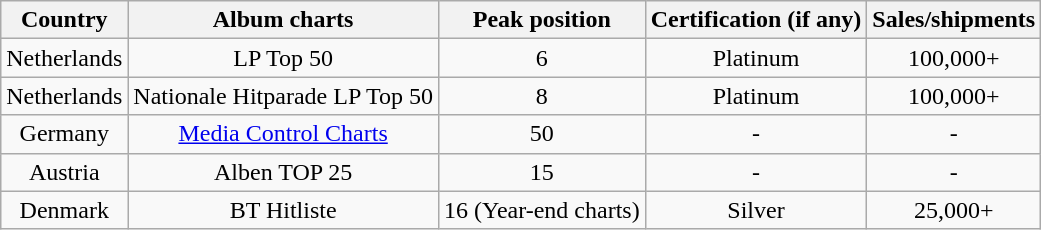<table class="wikitable">
<tr>
<th align="center">Country</th>
<th align="center">Album charts</th>
<th align="center">Peak position</th>
<th align="center">Certification (if any)</th>
<th align="center">Sales/shipments</th>
</tr>
<tr>
<td align="center">Netherlands</td>
<td align="center">LP Top 50</td>
<td align="center">6</td>
<td align="center">Platinum </td>
<td align="center">100,000+</td>
</tr>
<tr>
<td align="center">Netherlands</td>
<td align="center">Nationale Hitparade LP Top 50</td>
<td align="center">8 </td>
<td align="center">Platinum </td>
<td align="center">100,000+</td>
</tr>
<tr>
<td align="center">Germany</td>
<td align="center"><a href='#'>Media Control Charts</a></td>
<td align="center">50</td>
<td align="center">-</td>
<td align="center">-</td>
</tr>
<tr>
<td align="center">Austria</td>
<td align="center">Alben TOP 25</td>
<td align="center">15 </td>
<td align="center">-</td>
<td align="center">-</td>
</tr>
<tr>
<td align="center">Denmark</td>
<td align="center">BT Hitliste</td>
<td align="center">16 (Year-end charts)</td>
<td align="center">Silver </td>
<td align="center">25,000+</td>
</tr>
</table>
